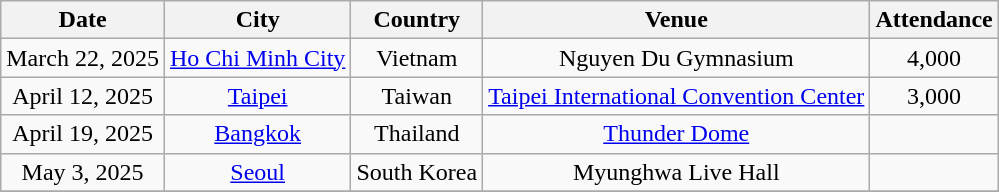<table class="wikitable plainrowheaders" style="text-align:center">
<tr>
<th scope="col">Date</th>
<th scope="col">City</th>
<th scope="col">Country</th>
<th scope="col">Venue</th>
<th scope="col">Attendance</th>
</tr>
<tr>
<td>March 22, 2025</td>
<td><a href='#'>Ho Chi Minh City</a></td>
<td>Vietnam</td>
<td>Nguyen Du Gymnasium</td>
<td>4,000</td>
</tr>
<tr>
<td>April 12, 2025</td>
<td><a href='#'>Taipei</a></td>
<td>Taiwan</td>
<td><a href='#'>Taipei International Convention Center</a></td>
<td>3,000</td>
</tr>
<tr>
<td>April 19, 2025</td>
<td><a href='#'>Bangkok</a></td>
<td>Thailand</td>
<td><a href='#'>Thunder Dome</a></td>
<td></td>
</tr>
<tr>
<td>May 3, 2025</td>
<td><a href='#'>Seoul</a></td>
<td>South Korea</td>
<td>Myunghwa Live Hall</td>
<td></td>
</tr>
<tr>
</tr>
</table>
